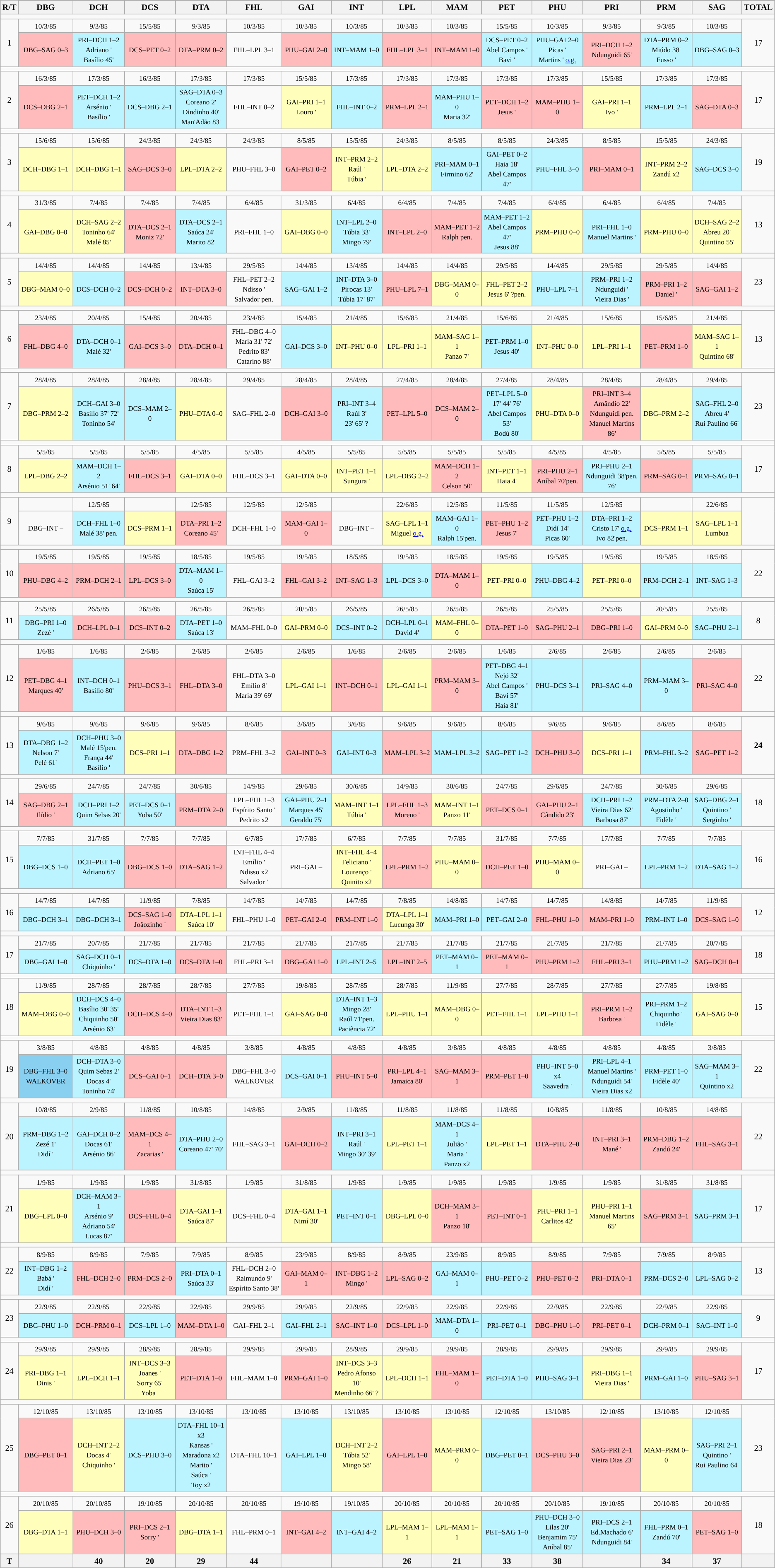<table class="wikitable">
<tr style="font-size: 85%;">
<th scope="col" rowspan="2">R/T</th>
</tr>
<tr style="font-size: 85%;">
<th style="width: 90px" colspan="1">DBG</th>
<th style="width: 90px" colspan="1">DCH</th>
<th style="width: 90px" colspan="1">DCS</th>
<th style="width: 90px" colspan="1">DTA</th>
<th style="width: 90px" colspan="1">FHL</th>
<th style="width: 90px" colspan="1">GAI</th>
<th style="width: 90px" colspan="1">INT</th>
<th style="width: 90px" colspan="1">LPL</th>
<th style="width: 90px" colspan="1">MAM</th>
<th style="width: 90px" colspan="1">PET</th>
<th style="width: 90px" colspan="1">PHU</th>
<th style="width: 100px" colspan="1">PRI</th>
<th style="width: 90px" colspan="1">PRM</th>
<th style="width: 90px" colspan="1">SAG</th>
<th style="width: 30px" colspan="1">TOTAL</th>
</tr>
<tr>
<td colspan=16></td>
</tr>
<tr align=center style="font-size: 85%;">
<td rowspan=2>1</td>
<td><small>10/3/85</small></td>
<td><small>9/3/85</small></td>
<td><small>15/5/85</small></td>
<td><small>9/3/85</small></td>
<td><small>10/3/85</small></td>
<td><small>10/3/85</small></td>
<td><small>10/3/85</small></td>
<td><small>10/3/85</small></td>
<td><small>10/3/85</small></td>
<td><small>15/5/85</small></td>
<td><small>10/3/85</small></td>
<td><small>9/3/85</small></td>
<td><small>9/3/85</small></td>
<td><small>10/3/85</small></td>
<td rowspan=2>17</td>
</tr>
<tr align=center style="font-size: 85%;">
<td bgcolor=#ffbbbb><small>DBG–SAG 0–3</small></td>
<td bgcolor=#bbf3ff><small>PRI–DCH 1–2<br>Adriano '<br>Basílio 45'</small></td>
<td bgcolor=#ffbbbb><small>DCS–PET 0–2</small></td>
<td bgcolor=#ffbbbb><small>DTA–PRM 0–2</small></td>
<td><small>FHL–LPL 3–1</small></td>
<td bgcolor=#ffbbbb><small>PHU–GAI 2–0</small></td>
<td bgcolor=#bbf3ff><small>INT–MAM 1–0</small></td>
<td bgcolor=#ffbbbb><small>FHL–LPL 3–1</small></td>
<td bgcolor=#ffbbbb><small>INT–MAM 1–0</small></td>
<td bgcolor=#bbf3ff><small>DCS–PET 0–2<br>Abel Campos '<br>Bavi '</small></td>
<td bgcolor=#bbf3ff><small>PHU–GAI 2–0<br>Picas '<br>Martins ' <a href='#'>o.g.</a></small></td>
<td bgcolor=#ffbbbb><small>PRI–DCH 1–2<br>Ndunguidi 65'</small></td>
<td bgcolor=#bbf3ff><small>DTA–PRM 0–2<br>Miúdo 38'<br>Fusso '</small></td>
<td bgcolor=#bbf3ff><small>DBG–SAG 0–3</small></td>
</tr>
<tr>
<td colspan=16></td>
</tr>
<tr align=center style="font-size: 85%;">
<td rowspan=2>2</td>
<td><small>16/3/85</small></td>
<td><small>17/3/85</small></td>
<td><small>16/3/85</small></td>
<td><small>17/3/85</small></td>
<td><small>17/3/85</small></td>
<td><small>15/5/85</small></td>
<td><small>17/3/85</small></td>
<td><small>17/3/85</small></td>
<td><small>17/3/85</small></td>
<td><small>17/3/85</small></td>
<td><small>17/3/85</small></td>
<td><small>15/5/85</small></td>
<td><small>17/3/85</small></td>
<td><small>17/3/85</small></td>
<td rowspan=2>17</td>
</tr>
<tr align=center style="font-size: 85%;">
<td bgcolor=#ffbbbb><small>DCS–DBG 2–1</small></td>
<td bgcolor=#bbf3ff><small>PET–DCH 1–2<br>Arsénio '<br>Basílio '</small></td>
<td bgcolor=#bbf3ff><small>DCS–DBG 2–1</small></td>
<td bgcolor=#bbf3ff><small>SAG–DTA 0–3<br>Coreano 2'<br>Dindinho 40'<br>Man'Adão 83'</small></td>
<td><small>FHL–INT 0–2</small></td>
<td bgcolor=#ffffbb><small>GAI–PRI 1–1<br>Louro '</small></td>
<td bgcolor=#bbf3ff><small>FHL–INT 0–2</small></td>
<td bgcolor=#ffbbbb><small>PRM–LPL 2–1</small></td>
<td bgcolor=#bbf3ff><small>MAM–PHU 1–0<br>Maria 32'</small></td>
<td bgcolor=#ffbbbb><small>PET–DCH 1–2<br>Jesus '</small></td>
<td bgcolor=#ffbbbb><small>MAM–PHU 1–0</small></td>
<td bgcolor=#ffffbb><small>GAI–PRI 1–1<br>Ivo '</small></td>
<td bgcolor=#bbf3ff><small>PRM–LPL 2–1</small></td>
<td bgcolor=#ffbbbb><small>SAG–DTA 0–3</small></td>
</tr>
<tr>
<td colspan=16></td>
</tr>
<tr align=center style="font-size: 85%;">
<td rowspan=2>3</td>
<td><small>15/6/85</small></td>
<td><small>15/6/85</small></td>
<td><small>24/3/85</small></td>
<td><small>24/3/85</small></td>
<td><small>24/3/85</small></td>
<td><small>8/5/85</small></td>
<td><small>15/5/85</small></td>
<td><small>24/3/85</small></td>
<td><small>8/5/85</small></td>
<td><small>8/5/85</small></td>
<td><small>24/3/85</small></td>
<td><small>8/5/85</small></td>
<td><small>15/5/85</small></td>
<td><small>24/3/85</small></td>
<td rowspan=2>19</td>
</tr>
<tr align=center style="font-size: 85%;">
<td bgcolor=#ffffbb><small>DCH–DBG 1–1</small></td>
<td bgcolor=#ffffbb><small>DCH–DBG 1–1</small></td>
<td bgcolor=#ffbbbb><small>SAG–DCS 3–0</small></td>
<td bgcolor=#ffffbb><small>LPL–DTA 2–2</small></td>
<td><small>PHU–FHL 3–0</small></td>
<td bgcolor=#ffbbbb><small>GAI–PET 0–2</small></td>
<td bgcolor=#ffffbb><small>INT–PRM 2–2<br>Raúl '<br>Túbia '</small></td>
<td bgcolor=#ffffbb><small>LPL–DTA 2–2</small></td>
<td bgcolor=#bbf3ff><small>PRI–MAM 0–1<br>Firmino 62'</small></td>
<td bgcolor=#bbf3ff><small>GAI–PET 0–2<br>Haia 18'<br>Abel Campos 47'</small></td>
<td bgcolor=#bbf3ff><small>PHU–FHL 3–0</small></td>
<td bgcolor=#ffbbbb><small>PRI–MAM 0–1</small></td>
<td bgcolor=#ffffbb><small>INT–PRM 2–2<br>Zandú x2</small></td>
<td bgcolor=#bbf3ff><small>SAG–DCS 3–0</small></td>
</tr>
<tr>
<td colspan=16></td>
</tr>
<tr align=center style="font-size: 85%;">
<td rowspan=2>4</td>
<td><small>31/3/85</small></td>
<td><small>7/4/85</small></td>
<td><small>7/4/85</small></td>
<td><small>7/4/85</small></td>
<td><small>6/4/85</small></td>
<td><small>31/3/85</small></td>
<td><small>6/4/85</small></td>
<td><small>6/4/85</small></td>
<td><small>7/4/85</small></td>
<td><small>7/4/85</small></td>
<td><small>6/4/85</small></td>
<td><small>6/4/85</small></td>
<td><small>6/4/85</small></td>
<td><small>7/4/85</small></td>
<td rowspan=2>13</td>
</tr>
<tr align=center style="font-size: 85%;">
<td bgcolor=#ffffbb><small>GAI–DBG 0–0</small></td>
<td bgcolor=#ffffbb><small>DCH–SAG 2–2<br>Toninho 64'<br>Malé 85'</small></td>
<td bgcolor=#ffbbbb><small>DTA–DCS 2–1<br>Moniz 72'</small></td>
<td bgcolor=#bbf3ff><small>DTA–DCS 2–1<br>Saúca 24'<br>Marito 82'</small></td>
<td><small>PRI–FHL 1–0</small></td>
<td bgcolor=#ffffbb><small>GAI–DBG 0–0</small></td>
<td bgcolor=#bbf3ff><small>INT–LPL 2–0<br>Túbia 33'<br>Mingo 79'</small></td>
<td bgcolor=#ffbbbb><small>INT–LPL 2–0</small></td>
<td bgcolor=#ffbbbb><small>MAM–PET 1–2<br>Ralph pen.</small></td>
<td bgcolor=#bbf3ff><small>MAM–PET 1–2<br>Abel Campos 47'<br>Jesus 88'</small></td>
<td bgcolor=#ffffbb><small>PRM–PHU 0–0</small></td>
<td bgcolor=#bbf3ff><small>PRI–FHL 1–0<br>Manuel Martins '</small></td>
<td bgcolor=#ffffbb><small>PRM–PHU 0–0</small></td>
<td bgcolor=#ffffbb><small>DCH–SAG 2–2<br>Abreu 20'<br>Quintino 55'</small></td>
</tr>
<tr>
<td colspan=16></td>
</tr>
<tr align=center style="font-size: 85%;">
<td rowspan=2>5</td>
<td><small>14/4/85</small></td>
<td><small>14/4/85</small></td>
<td><small>14/4/85</small></td>
<td><small>13/4/85</small></td>
<td><small>29/5/85</small></td>
<td><small>14/4/85</small></td>
<td><small>13/4/85</small></td>
<td><small>14/4/85</small></td>
<td><small>14/4/85</small></td>
<td><small>29/5/85</small></td>
<td><small>14/4/85</small></td>
<td><small>29/5/85</small></td>
<td><small>29/5/85</small></td>
<td><small>14/4/85</small></td>
<td rowspan=2>23</td>
</tr>
<tr align=center style="font-size: 85%;">
<td bgcolor=#ffffbb><small>DBG–MAM 0–0</small></td>
<td bgcolor=#bbf3ff><small>DCS–DCH 0–2</small></td>
<td bgcolor=#ffbbbb><small>DCS–DCH 0–2</small></td>
<td bgcolor=#ffbbbb><small>INT–DTA 3–0</small></td>
<td><small>FHL–PET 2–2<br>Ndisso '<br>Salvador pen.</small></td>
<td bgcolor=#bbf3ff><small>SAG–GAI 1–2</small></td>
<td bgcolor=#bbf3ff><small>INT–DTA 3–0<br>Pirocas 13'<br>Túbia 17' 87'</small></td>
<td bgcolor=#ffbbbb><small>PHU–LPL 7–1</small></td>
<td bgcolor=#ffffbb><small>DBG–MAM 0–0</small></td>
<td bgcolor=#ffffbb><small>FHL–PET 2–2<br>Jesus 6' ?pen.</small></td>
<td bgcolor=#bbf3ff><small>PHU–LPL 7–1</small></td>
<td bgcolor=#bbf3ff><small>PRM–PRI 1–2<br>Ndunguidi '<br>Vieira Dias '</small></td>
<td bgcolor=#ffbbbb><small>PRM–PRI 1–2<br>Daniel '</small></td>
<td bgcolor=#ffbbbb><small>SAG–GAI 1–2</small></td>
</tr>
<tr>
<td colspan=16></td>
</tr>
<tr align=center style="font-size: 85%;">
<td rowspan=2>6</td>
<td><small>23/4/85</small></td>
<td><small>20/4/85</small></td>
<td><small>15/4/85</small></td>
<td><small>20/4/85</small></td>
<td><small>23/4/85</small></td>
<td><small>15/4/85</small></td>
<td><small>21/4/85</small></td>
<td><small>15/6/85</small></td>
<td><small>21/4/85</small></td>
<td><small>15/6/85</small></td>
<td><small>21/4/85</small></td>
<td><small>15/6/85</small></td>
<td><small>15/6/85</small></td>
<td><small>21/4/85</small></td>
<td rowspan=2>13</td>
</tr>
<tr align=center style="font-size: 85%;">
<td bgcolor=#ffbbbb><small>FHL–DBG 4–0</small></td>
<td bgcolor=#bbf3ff><small>DTA–DCH 0–1<br>Malé 32'</small></td>
<td bgcolor=#ffbbbb><small>GAI–DCS 3–0</small></td>
<td bgcolor=#ffbbbb><small>DTA–DCH 0–1</small></td>
<td><small>FHL–DBG 4–0<br>Maria 31' 72'<br>Pedrito 83'<br>Catarino 88'</small></td>
<td bgcolor=#bbf3ff><small>GAI–DCS 3–0</small></td>
<td bgcolor=#ffffbb><small>INT–PHU 0–0</small></td>
<td bgcolor=#ffffbb><small>LPL–PRI 1–1</small></td>
<td bgcolor=#ffffbb><small>MAM–SAG 1–1<br>Panzo 7'</small></td>
<td bgcolor=#bbf3ff><small>PET–PRM 1–0<br>Jesus 40'</small></td>
<td bgcolor=#ffffbb><small>INT–PHU 0–0</small></td>
<td bgcolor=#ffffbb><small>LPL–PRI 1–1</small></td>
<td bgcolor=#ffbbbb><small>PET–PRM 1–0</small></td>
<td bgcolor=#ffffbb><small>MAM–SAG 1–1<br>Quintino 68'</small></td>
</tr>
<tr>
<td colspan=16></td>
</tr>
<tr align=center style="font-size: 85%;">
<td rowspan=2>7</td>
<td><small>28/4/85</small></td>
<td><small>28/4/85</small></td>
<td><small>28/4/85</small></td>
<td><small>28/4/85</small></td>
<td><small>29/4/85</small></td>
<td><small>28/4/85</small></td>
<td><small>28/4/85</small></td>
<td><small>27/4/85</small></td>
<td><small>28/4/85</small></td>
<td><small>27/4/85</small></td>
<td><small>28/4/85</small></td>
<td><small>28/4/85</small></td>
<td><small>28/4/85</small></td>
<td><small>29/4/85</small></td>
<td rowspan=2>23</td>
</tr>
<tr align=center style="font-size: 85%;">
<td bgcolor=#ffffbb><small>DBG–PRM 2–2</small></td>
<td bgcolor=#bbf3ff><small>DCH–GAI 3–0<br>Basílio 37' 72'<br>Toninho 54'</small></td>
<td bgcolor=#bbf3ff><small>DCS–MAM 2–0</small></td>
<td bgcolor=#ffffbb><small>PHU–DTA 0–0</small></td>
<td><small>SAG–FHL 2–0</small></td>
<td bgcolor=#ffbbbb><small>DCH–GAI 3–0</small></td>
<td bgcolor=#bbf3ff><small>PRI–INT 3–4<br>Raúl 3'<br> 23' 65' ?</small></td>
<td bgcolor=#ffbbbb><small>PET–LPL 5–0</small></td>
<td bgcolor=#ffbbbb><small>DCS–MAM 2–0</small></td>
<td bgcolor=#bbf3ff><small>PET–LPL 5–0<br> 17' 44' 76'<br>Abel Campos 53'<br>Bodú 80'</small></td>
<td bgcolor=#ffffbb><small>PHU–DTA 0–0</small></td>
<td bgcolor=#ffbbbb><small>PRI–INT 3–4<br>Amândio 22'<br>Ndunguidi pen.<br>Manuel Martins 86'</small></td>
<td bgcolor=#ffffbb><small>DBG–PRM 2–2</small></td>
<td bgcolor=#bbf3ff><small>SAG–FHL 2–0<br>Abreu 4'<br>Rui Paulino 66'</small></td>
</tr>
<tr>
<td colspan=16></td>
</tr>
<tr align=center style="font-size: 85%;">
<td rowspan=2>8</td>
<td><small>5/5/85</small></td>
<td><small>5/5/85</small></td>
<td><small>5/5/85</small></td>
<td><small>4/5/85</small></td>
<td><small>5/5/85</small></td>
<td><small>4/5/85</small></td>
<td><small>5/5/85</small></td>
<td><small>5/5/85</small></td>
<td><small>5/5/85</small></td>
<td><small>5/5/85</small></td>
<td><small>4/5/85</small></td>
<td><small>4/5/85</small></td>
<td><small>5/5/85</small></td>
<td><small>5/5/85</small></td>
<td rowspan=2>17</td>
</tr>
<tr align=center style="font-size: 85%;">
<td bgcolor=#ffffbb><small>LPL–DBG 2–2</small></td>
<td bgcolor=#bbf3ff><small>MAM–DCH 1–2<br>Arsénio 51' 64'</small></td>
<td bgcolor=#ffbbbb><small>FHL–DCS 3–1</small></td>
<td bgcolor=#ffffbb><small>GAI–DTA 0–0</small></td>
<td><small>FHL–DCS 3–1</small></td>
<td bgcolor=#ffffbb><small>GAI–DTA 0–0</small></td>
<td bgcolor=#ffffbb><small>INT–PET 1–1<br>Sungura '</small></td>
<td bgcolor=#ffffbb><small>LPL–DBG 2–2</small></td>
<td bgcolor=#ffbbbb><small>MAM–DCH 1–2<br>Celson 50'</small></td>
<td bgcolor=#ffffbb><small>INT–PET 1–1<br>Haia 4'</small></td>
<td bgcolor=#ffbbbb><small>PRI–PHU 2–1<br>Aníbal 70'pen.</small></td>
<td bgcolor=#bbf3ff><small>PRI–PHU 2–1<br>Ndunguidi 38'pen. 76'</small></td>
<td bgcolor=#ffbbbb><small>PRM–SAG 0–1</small></td>
<td bgcolor=#bbf3ff><small>PRM–SAG 0–1</small></td>
</tr>
<tr>
<td colspan=16></td>
</tr>
<tr align=center style="font-size: 85%;">
<td rowspan=2>9</td>
<td><small></small></td>
<td><small>12/5/85</small></td>
<td><small></small></td>
<td><small>12/5/85</small></td>
<td><small>12/5/85</small></td>
<td><small>12/5/85</small></td>
<td><small></small></td>
<td><small>22/6/85</small></td>
<td><small>12/5/85</small></td>
<td><small>11/5/85</small></td>
<td><small>11/5/85</small></td>
<td><small>12/5/85</small></td>
<td><small></small></td>
<td><small>22/6/85</small></td>
<td rowspan=2></td>
</tr>
<tr align=center style="font-size: 85%;">
<td bgcolor=><small>DBG–INT –</small></td>
<td bgcolor=#bbf3ff><small>DCH–FHL 1–0<br>Malé 38' pen.</small></td>
<td bgcolor=#ffffbb><small>DCS–PRM 1–1</small></td>
<td bgcolor=#ffbbbb><small>DTA–PRI 1–2<br>Coreano 45'</small></td>
<td><small>DCH–FHL 1–0</small></td>
<td bgcolor=#ffbbbb><small>MAM–GAI 1–0</small></td>
<td bgcolor=><small>DBG–INT –</small></td>
<td bgcolor=#ffffbb><small>SAG–LPL 1–1<br>Miguel <a href='#'>o.g.</a></small></td>
<td bgcolor=#bbf3ff><small>MAM–GAI 1–0<br>Ralph 15'pen.</small></td>
<td bgcolor=#ffbbbb><small>PET–PHU 1–2<br>Jesus 7'</small></td>
<td bgcolor=#bbf3ff><small>PET–PHU 1–2<br>Didí 14'<br>Picas 60'</small></td>
<td bgcolor=#bbf3ff><small>DTA–PRI 1–2<br>Cristo 17' <a href='#'>o.g.</a><br>Ivo 82'pen.</small></td>
<td bgcolor=#ffffbb><small>DCS–PRM 1–1</small></td>
<td bgcolor=#ffffbb><small>SAG–LPL 1–1<br>Lumbua</small></td>
</tr>
<tr>
<td colspan=16></td>
</tr>
<tr align=center style="font-size: 85%;">
<td rowspan=2>10</td>
<td><small>19/5/85</small></td>
<td><small>19/5/85</small></td>
<td><small>19/5/85</small></td>
<td><small>18/5/85</small></td>
<td><small>19/5/85</small></td>
<td><small>19/5/85</small></td>
<td><small>18/5/85</small></td>
<td><small>19/5/85</small></td>
<td><small>18/5/85</small></td>
<td><small>19/5/85</small></td>
<td><small>19/5/85</small></td>
<td><small>19/5/85</small></td>
<td><small>19/5/85</small></td>
<td><small>18/5/85</small></td>
<td rowspan=2>22</td>
</tr>
<tr align=center style="font-size: 85%;">
<td bgcolor=#ffbbbb><small>PHU–DBG 4–2</small></td>
<td bgcolor=#ffbbbb><small>PRM–DCH 2–1</small></td>
<td bgcolor=#ffbbbb><small>LPL–DCS 3–0</small></td>
<td bgcolor=#bbf3ff><small>DTA–MAM 1–0<br>Saúca 15'</small></td>
<td><small>FHL–GAI 3–2</small></td>
<td bgcolor=#ffbbbb><small>FHL–GAI 3–2</small></td>
<td bgcolor=#ffbbbb><small>INT–SAG 1–3</small></td>
<td bgcolor=#bbf3ff><small>LPL–DCS 3–0</small></td>
<td bgcolor=#ffbbbb><small>DTA–MAM 1–0</small></td>
<td bgcolor=#ffffbb><small>PET–PRI 0–0</small></td>
<td bgcolor=#bbf3ff><small>PHU–DBG 4–2</small></td>
<td bgcolor=#ffffbb><small>PET–PRI 0–0</small></td>
<td bgcolor=#bbf3ff><small>PRM–DCH 2–1</small></td>
<td bgcolor=#bbf3ff><small>INT–SAG 1–3</small></td>
</tr>
<tr>
<td colspan=16></td>
</tr>
<tr align=center style="font-size: 85%;">
<td rowspan=2>11</td>
<td><small>25/5/85</small></td>
<td><small>26/5/85</small></td>
<td><small>26/5/85</small></td>
<td><small>26/5/85</small></td>
<td><small>26/5/85</small></td>
<td><small>20/5/85</small></td>
<td><small>26/5/85</small></td>
<td><small>26/5/85</small></td>
<td><small>26/5/85</small></td>
<td><small>26/5/85</small></td>
<td><small>25/5/85</small></td>
<td><small>25/5/85</small></td>
<td><small>20/5/85</small></td>
<td><small>25/5/85</small></td>
<td rowspan=2>8</td>
</tr>
<tr align=center style="font-size: 85%;">
<td bgcolor=#bbf3ff><small>DBG–PRI 1–0<br>Zezé '</small></td>
<td bgcolor=#ffbbbb><small>DCH–LPL 0–1</small></td>
<td bgcolor=#ffbbbb><small>DCS–INT 0–2</small></td>
<td bgcolor=#bbf3ff><small>DTA–PET 1–0<br>Saúca 13'</small></td>
<td><small>MAM–FHL 0–0</small></td>
<td bgcolor=#ffffbb><small>GAI–PRM 0–0</small></td>
<td bgcolor=#bbf3ff><small>DCS–INT 0–2</small></td>
<td bgcolor=#bbf3ff><small>DCH–LPL 0–1<br>David 4'</small></td>
<td bgcolor=#ffffbb><small>MAM–FHL 0–0</small></td>
<td bgcolor=#ffbbbb><small>DTA–PET 1–0</small></td>
<td bgcolor=#ffbbbb><small>SAG–PHU 2–1</small></td>
<td bgcolor=#ffbbbb><small>DBG–PRI 1–0</small></td>
<td bgcolor=#ffffbb><small>GAI–PRM 0–0</small></td>
<td bgcolor=#bbf3ff><small>SAG–PHU 2–1</small></td>
</tr>
<tr>
<td colspan=16></td>
</tr>
<tr align=center style="font-size: 85%;">
<td rowspan=2>12</td>
<td><small>1/6/85</small></td>
<td><small>1/6/85</small></td>
<td><small>2/6/85</small></td>
<td><small>2/6/85</small></td>
<td><small>2/6/85</small></td>
<td><small>2/6/85</small></td>
<td><small>1/6/85</small></td>
<td><small>2/6/85</small></td>
<td><small>2/6/85</small></td>
<td><small>1/6/85</small></td>
<td><small>2/6/85</small></td>
<td><small>2/6/85</small></td>
<td><small>2/6/85</small></td>
<td><small>2/6/85</small></td>
<td rowspan=2>22</td>
</tr>
<tr align=center style="font-size: 85%;">
<td bgcolor=#ffbbbb><small>PET–DBG 4–1<br>Marques 40'</small></td>
<td bgcolor=#bbf3ff><small>INT–DCH 0–1<br>Basílio 80'</small></td>
<td bgcolor=#ffbbbb><small>PHU–DCS 3–1</small></td>
<td bgcolor=#ffbbbb><small>FHL–DTA 3–0</small></td>
<td><small>FHL–DTA 3–0<br>Emílio 8'<br>Maria 39' 69'</small></td>
<td bgcolor=#ffffbb><small>LPL–GAI 1–1</small></td>
<td bgcolor=#ffbbbb><small>INT–DCH 0–1</small></td>
<td bgcolor=#ffffbb><small>LPL–GAI 1–1</small></td>
<td bgcolor=#ffbbbb><small>PRM–MAM 3–0</small></td>
<td bgcolor=#bbf3ff><small>PET–DBG 4–1<br>Nejó 32'<br>Abel Campos '<br>Bavi 57'<br>Haia 81'</small></td>
<td bgcolor=#bbf3ff><small>PHU–DCS 3–1</small></td>
<td bgcolor=#bbf3ff><small>PRI–SAG 4–0</small></td>
<td bgcolor=#bbf3ff><small>PRM–MAM 3–0</small></td>
<td bgcolor=#ffbbbb><small>PRI–SAG 4–0</small></td>
</tr>
<tr>
<td colspan=16></td>
</tr>
<tr align=center style="font-size: 85%;">
<td rowspan=2>13</td>
<td><small>9/6/85</small></td>
<td><small>9/6/85</small></td>
<td><small>9/6/85</small></td>
<td><small>9/6/85</small></td>
<td><small>8/6/85</small></td>
<td><small>3/6/85</small></td>
<td><small>3/6/85</small></td>
<td><small>9/6/85</small></td>
<td><small>9/6/85</small></td>
<td><small>8/6/85</small></td>
<td><small>9/6/85</small></td>
<td><small>9/6/85</small></td>
<td><small>8/6/85</small></td>
<td><small>8/6/85</small></td>
<td rowspan=2><strong>24</strong></td>
</tr>
<tr align=center style="font-size: 85%;">
<td bgcolor=#bbf3ff><small>DTA–DBG 1–2<br>Nelson 7'<br>Pelé 61'</small></td>
<td bgcolor=#bbf3ff><small>DCH–PHU 3–0<br>Malé 15'pen.<br>França 44'<br>Basílio '</small></td>
<td bgcolor=#ffffbb><small>DCS–PRI 1–1</small></td>
<td bgcolor=#ffbbbb><small>DTA–DBG 1–2</small></td>
<td><small>PRM–FHL 3–2</small></td>
<td bgcolor=#ffbbbb><small>GAI–INT 0–3</small></td>
<td bgcolor=#bbf3ff><small>GAI–INT 0–3</small></td>
<td bgcolor=#ffbbbb><small>MAM–LPL 3–2</small></td>
<td bgcolor=#bbf3ff><small>MAM–LPL 3–2</small></td>
<td bgcolor=#bbf3ff><small>SAG–PET 1–2</small></td>
<td bgcolor=#ffbbbb><small>DCH–PHU 3–0</small></td>
<td bgcolor=#ffffbb><small>DCS–PRI 1–1</small></td>
<td bgcolor=#bbf3ff><small>PRM–FHL 3–2</small></td>
<td bgcolor=#ffbbbb><small>SAG–PET 1–2</small></td>
</tr>
<tr>
<td colspan=16></td>
</tr>
<tr align=center style="font-size: 85%;">
<td rowspan=2>14</td>
<td><small>29/6/85</small></td>
<td><small>24/7/85</small></td>
<td><small>24/7/85</small></td>
<td><small>30/6/85</small></td>
<td><small>14/9/85</small></td>
<td><small>29/6/85</small></td>
<td><small>30/6/85</small></td>
<td><small>14/9/85</small></td>
<td><small>30/6/85</small></td>
<td><small>24/7/85</small></td>
<td><small>29/6/85</small></td>
<td><small>24/7/85</small></td>
<td><small>30/6/85</small></td>
<td><small>29/6/85</small></td>
<td rowspan=2>18</td>
</tr>
<tr align=center style="font-size: 85%;">
<td bgcolor=#ffbbbb><small>SAG–DBG 2–1<br>Ilídio '</small></td>
<td bgcolor=#bbf3ff><small>DCH–PRI 1–2<br>Quim Sebas 20'</small></td>
<td bgcolor=#bbf3ff><small>PET–DCS 0–1<br>Yoba 50'</small></td>
<td bgcolor=#ffbbbb><small>PRM–DTA 2–0</small></td>
<td><small>LPL–FHL 1–3<br>Espírito Santo '<br>Pedrito x2</small></td>
<td bgcolor=#bbf3ff><small>GAI–PHU 2–1<br>Marques 45'<br>Geraldo 75'</small></td>
<td bgcolor=#ffffbb><small>MAM–INT 1–1<br>Túbia '</small></td>
<td bgcolor=#ffbbbb><small>LPL–FHL 1–3<br>Moreno '</small></td>
<td bgcolor=#ffffbb><small>MAM–INT 1–1<br>Panzo 11'</small></td>
<td bgcolor=#ffbbbb><small>PET–DCS 0–1</small></td>
<td bgcolor=#ffbbbb><small>GAI–PHU 2–1<br>Cândido 23'</small></td>
<td bgcolor=#bbf3ff><small>DCH–PRI 1–2<br>Vieira Dias 62'<br>Barbosa 87'</small></td>
<td bgcolor=#bbf3ff><small>PRM–DTA 2–0<br>Agostinho '<br>Fidèle '</small></td>
<td bgcolor=#bbf3ff><small>SAG–DBG 2–1<br>Quintino '<br>Serginho '</small></td>
</tr>
<tr>
<td colspan=16></td>
</tr>
<tr align=center style="font-size: 85%;">
<td rowspan=2>15</td>
<td><small>7/7/85</small></td>
<td><small>31/7/85</small></td>
<td><small>7/7/85</small></td>
<td><small>7/7/85</small></td>
<td><small>6/7/85</small></td>
<td><small>17/7/85</small></td>
<td><small>6/7/85</small></td>
<td><small>7/7/85</small></td>
<td><small>7/7/85</small></td>
<td><small>31/7/85</small></td>
<td><small>7/7/85</small></td>
<td><small>17/7/85</small></td>
<td><small>7/7/85</small></td>
<td><small>7/7/85</small></td>
<td rowspan=2>16</td>
</tr>
<tr align=center style="font-size: 85%;">
<td bgcolor=#bbf3ff><small>DBG–DCS 1–0</small></td>
<td bgcolor=#bbf3ff><small>DCH–PET 1–0<br>Adriano 65'</small></td>
<td bgcolor=#ffbbbb><small>DBG–DCS 1–0</small></td>
<td bgcolor=#ffbbbb><small>DTA–SAG 1–2</small></td>
<td><small>INT–FHL 4–4<br>Emílio '<br>Ndisso x2<br>Salvador '</small></td>
<td bgcolor=><small>PRI–GAI –</small></td>
<td bgcolor=#ffffbb><small>INT–FHL 4–4<br>Feliciano '<br>Lourenço '<br>Quinito x2</small></td>
<td bgcolor=#ffbbbb><small>LPL–PRM 1–2</small></td>
<td bgcolor=#ffffbb><small>PHU–MAM 0–0</small></td>
<td bgcolor=#ffbbbb><small>DCH–PET 1–0</small></td>
<td bgcolor=#ffffbb><small>PHU–MAM 0–0</small></td>
<td bgcolor=><small>PRI–GAI –</small></td>
<td bgcolor=#bbf3ff><small>LPL–PRM 1–2</small></td>
<td bgcolor=#bbf3ff><small>DTA–SAG 1–2</small></td>
</tr>
<tr>
<td colspan=16></td>
</tr>
<tr align=center style="font-size: 85%;">
<td rowspan=2>16</td>
<td><small>14/7/85</small></td>
<td><small>14/7/85</small></td>
<td><small>11/9/85</small></td>
<td><small>7/8/85</small></td>
<td><small>14/7/85</small></td>
<td><small>14/7/85</small></td>
<td><small>14/7/85</small></td>
<td><small>7/8/85</small></td>
<td><small>14/8/85</small></td>
<td><small>14/7/85</small></td>
<td><small>14/7/85</small></td>
<td><small>14/8/85</small></td>
<td><small>14/7/85</small></td>
<td><small>11/9/85</small></td>
<td rowspan=2>12</td>
</tr>
<tr align=center style="font-size: 85%;">
<td bgcolor=#bbf3ff><small>DBG–DCH 3–1</small></td>
<td bgcolor=#bbf3ff><small>DBG–DCH 3–1</small></td>
<td bgcolor=#ffbbbb><small>DCS–SAG 1–0<br>Joãozinho '</small></td>
<td bgcolor=#ffffbb><small>DTA–LPL 1–1<br>Saúca 10'</small></td>
<td><small>FHL–PHU 1–0</small></td>
<td bgcolor=#ffbbbb><small>PET–GAI 2–0</small></td>
<td bgcolor=#ffbbbb><small>PRM–INT 1–0</small></td>
<td bgcolor=#ffffbb><small>DTA–LPL 1–1<br>Lucunga 30'</small></td>
<td bgcolor=#bbf3ff><small>MAM–PRI 1–0</small></td>
<td bgcolor=#bbf3ff><small>PET–GAI 2–0</small></td>
<td bgcolor=#ffbbbb><small>FHL–PHU 1–0</small></td>
<td bgcolor=#ffbbbb><small>MAM–PRI 1–0</small></td>
<td bgcolor=#bbf3ff><small>PRM–INT 1–0</small></td>
<td bgcolor=#ffbbbb><small>DCS–SAG 1–0</small></td>
</tr>
<tr>
<td colspan=16></td>
</tr>
<tr align=center style="font-size: 85%;">
<td rowspan=2>17</td>
<td><small>21/7/85</small></td>
<td><small>20/7/85</small></td>
<td><small>21/7/85</small></td>
<td><small>21/7/85</small></td>
<td><small>21/7/85</small></td>
<td><small>21/7/85</small></td>
<td><small>21/7/85</small></td>
<td><small>21/7/85</small></td>
<td><small>21/7/85</small></td>
<td><small>21/7/85</small></td>
<td><small>21/7/85</small></td>
<td><small>21/7/85</small></td>
<td><small>21/7/85</small></td>
<td><small>20/7/85</small></td>
<td rowspan=2>18</td>
</tr>
<tr align=center style="font-size: 85%;">
<td bgcolor=#bbf3ff><small>DBG–GAI 1–0</small></td>
<td bgcolor=#bbf3ff><small>SAG–DCH 0–1<br>Chiquinho '</small></td>
<td bgcolor=#bbf3ff><small>DCS–DTA 1–0</small></td>
<td bgcolor=#ffbbbb><small>DCS–DTA 1–0</small></td>
<td><small>FHL–PRI 3–1</small></td>
<td bgcolor=#ffbbbb><small>DBG–GAI 1–0</small></td>
<td bgcolor=#bbf3ff><small>LPL–INT 2–5</small></td>
<td bgcolor=#ffbbbb><small>LPL–INT 2–5</small></td>
<td bgcolor=#bbf3ff><small>PET–MAM 0–1</small></td>
<td bgcolor=#ffbbbb><small>PET–MAM 0–1</small></td>
<td bgcolor=#ffbbbb><small>PHU–PRM 1–2</small></td>
<td bgcolor=#ffbbbb><small>FHL–PRI 3–1</small></td>
<td bgcolor=#bbf3ff><small>PHU–PRM 1–2</small></td>
<td bgcolor=#ffbbbb><small>SAG–DCH 0–1</small></td>
</tr>
<tr>
<td colspan=16></td>
</tr>
<tr align=center style="font-size: 85%;">
<td rowspan=2>18</td>
<td><small>11/9/85</small></td>
<td><small>28/7/85</small></td>
<td><small>28/7/85</small></td>
<td><small>28/7/85</small></td>
<td><small>27/7/85</small></td>
<td><small>19/8/85</small></td>
<td><small>28/7/85</small></td>
<td><small>28/7/85</small></td>
<td><small>11/9/85</small></td>
<td><small>27/7/85</small></td>
<td><small>28/7/85</small></td>
<td><small>27/7/85</small></td>
<td><small>27/7/85</small></td>
<td><small>19/8/85</small></td>
<td rowspan=2>15</td>
</tr>
<tr align=center style="font-size: 85%;">
<td bgcolor=#ffffbb><small>MAM–DBG 0–0</small></td>
<td bgcolor=#bbf3ff><small>DCH–DCS 4–0<br>Basílio 30' 35'<br>Chiquinho 50'<br>Arsénio 63'</small></td>
<td bgcolor=#ffbbbb><small>DCH–DCS 4–0</small></td>
<td bgcolor=#ffbbbb><small>DTA–INT 1–3<br>Vieira Dias 83'</small></td>
<td><small>PET–FHL 1–1</small></td>
<td bgcolor=#ffffbb><small>GAI–SAG 0–0</small></td>
<td bgcolor=#bbf3ff><small>DTA–INT 1–3<br>Mingo 28'<br>Raúl 71'pen.<br>Paciência 72'</small></td>
<td bgcolor=#ffffbb><small>LPL–PHU 1–1</small></td>
<td bgcolor=#ffffbb><small>MAM–DBG 0–0</small></td>
<td bgcolor=#ffffbb><small>PET–FHL 1–1</small></td>
<td bgcolor=#ffffbb><small>LPL–PHU 1–1</small></td>
<td bgcolor=#ffbbbb><small>PRI–PRM 1–2<br>Barbosa '</small></td>
<td bgcolor=#bbf3ff><small>PRI–PRM 1–2<br>Chiquinho '<br>Fidèle '</small></td>
<td bgcolor=#ffffbb><small>GAI–SAG 0–0</small></td>
</tr>
<tr>
<td colspan=16></td>
</tr>
<tr align=center style="font-size: 85%;">
<td rowspan=2>19</td>
<td><small>3/8/85</small></td>
<td><small>4/8/85</small></td>
<td><small>4/8/85</small></td>
<td><small>4/8/85</small></td>
<td><small>3/8/85</small></td>
<td><small>4/8/85</small></td>
<td><small>4/8/85</small></td>
<td><small>4/8/85</small></td>
<td><small>3/8/85</small></td>
<td><small>4/8/85</small></td>
<td><small>4/8/85</small></td>
<td><small>4/8/85</small></td>
<td><small>4/8/85</small></td>
<td><small>3/8/85</small></td>
<td rowspan=2>22</td>
</tr>
<tr align=center style="font-size: 85%;">
<td bgcolor=#89cff0><small>DBG–FHL 3–0<br>WALKOVER</small></td>
<td bgcolor=#bbf3ff><small>DCH–DTA 3–0<br>Quim Sebas 2'<br>Docas 4'<br>Toninho 74'</small></td>
<td bgcolor=#ffbbbb><small>DCS–GAI 0–1</small></td>
<td bgcolor=#ffbbbb><small>DCH–DTA 3–0</small></td>
<td><small>DBG–FHL 3–0<br>WALKOVER</small></td>
<td bgcolor=#bbf3ff><small>DCS–GAI 0–1</small></td>
<td bgcolor=#ffbbbb><small>PHU–INT 5–0</small></td>
<td bgcolor=#ffbbbb><small>PRI–LPL 4–1<br>Jamaica 80'</small></td>
<td bgcolor=#ffbbbb><small>SAG–MAM 3–1</small></td>
<td bgcolor=#ffbbbb><small>PRM–PET 1–0</small></td>
<td bgcolor=#bbf3ff><small>PHU–INT 5–0<br> x4<br>Saavedra '</small></td>
<td bgcolor=#bbf3ff><small>PRI–LPL 4–1<br>Manuel Martins '<br>Ndunguidi 54'<br>Vieira Dias x2</small></td>
<td bgcolor=#bbf3ff><small>PRM–PET 1–0<br>Fidèle 40'</small></td>
<td bgcolor=#bbf3ff><small>SAG–MAM 3–1<br>Quintino x2</small></td>
</tr>
<tr>
<td colspan=16></td>
</tr>
<tr align=center style="font-size: 85%;">
<td rowspan=2>20</td>
<td><small>10/8/85</small></td>
<td><small>2/9/85</small></td>
<td><small>11/8/85</small></td>
<td><small>10/8/85</small></td>
<td><small>14/8/85</small></td>
<td><small>2/9/85</small></td>
<td><small>11/8/85</small></td>
<td><small>11/8/85</small></td>
<td><small>11/8/85</small></td>
<td><small>11/8/85</small></td>
<td><small>10/8/85</small></td>
<td><small>11/8/85</small></td>
<td><small>10/8/85</small></td>
<td><small>14/8/85</small></td>
<td rowspan=2>22</td>
</tr>
<tr align=center style="font-size: 85%;">
<td bgcolor=#bbf3ff><small>PRM–DBG 1–2<br>Zezé 1'<br>Didí '</small></td>
<td bgcolor=#bbf3ff><small>GAI–DCH 0–2<br>Docas 61'<br>Arsénio 86'</small></td>
<td bgcolor=#ffbbbb><small>MAM–DCS 4–1<br>Zacarias '</small></td>
<td bgcolor=#bbf3ff><small>DTA–PHU 2–0<br>Coreano 47' 70'</small></td>
<td><small>FHL–SAG 3–1</small></td>
<td bgcolor=#ffbbbb><small>GAI–DCH 0–2</small></td>
<td bgcolor=#bbf3ff><small>INT–PRI 3–1<br>Raúl '<br>Mingo 30' 39'</small></td>
<td bgcolor=#ffffbb><small>LPL–PET 1–1</small></td>
<td bgcolor=#bbf3ff><small>MAM–DCS 4–1<br>Julião '<br>Maria '<br>Panzo x2</small></td>
<td bgcolor=#ffffbb><small>LPL–PET 1–1</small></td>
<td bgcolor=#ffbbbb><small>DTA–PHU 2–0</small></td>
<td bgcolor=#ffbbbb><small>INT–PRI 3–1<br>Mané '</small></td>
<td bgcolor=#ffbbbb><small>PRM–DBG 1–2<br>Zandú 24'</small></td>
<td bgcolor=#ffbbbb><small>FHL–SAG 3–1</small></td>
</tr>
<tr>
<td colspan=16></td>
</tr>
<tr align=center style="font-size: 85%;">
<td rowspan=2>21</td>
<td><small>1/9/85</small></td>
<td><small>1/9/85</small></td>
<td><small>1/9/85</small></td>
<td><small>31/8/85</small></td>
<td><small>1/9/85</small></td>
<td><small>31/8/85</small></td>
<td><small>1/9/85</small></td>
<td><small>1/9/85</small></td>
<td><small>1/9/85</small></td>
<td><small>1/9/85</small></td>
<td><small>1/9/85</small></td>
<td><small>1/9/85</small></td>
<td><small>31/8/85</small></td>
<td><small>31/8/85</small></td>
<td rowspan=2>17</td>
</tr>
<tr align=center style="font-size: 85%;">
<td bgcolor=#ffffbb><small>DBG–LPL 0–0</small></td>
<td bgcolor=#bbf3ff><small>DCH–MAM 3–1<br>Arsénio 9'<br>Adriano 54'<br>Lucas 87'</small></td>
<td bgcolor=#ffbbbb><small>DCS–FHL 0–4</small></td>
<td bgcolor=#ffffbb><small>DTA–GAI 1–1<br>Saúca 87'</small></td>
<td><small>DCS–FHL 0–4</small></td>
<td bgcolor=#ffffbb><small>DTA–GAI 1–1<br>Nimí 30'</small></td>
<td bgcolor=#bbf3ff><small>PET–INT 0–1</small></td>
<td bgcolor=#ffffbb><small>DBG–LPL 0–0</small></td>
<td bgcolor=#ffbbbb><small>DCH–MAM 3–1<br>Panzo 18'</small></td>
<td bgcolor=#ffbbbb><small>PET–INT 0–1</small></td>
<td bgcolor=#ffffbb><small>PHU–PRI 1–1<br>Carlitos 42'</small></td>
<td bgcolor=#ffffbb><small>PHU–PRI 1–1<br>Manuel Martins 65'</small></td>
<td bgcolor=#ffbbbb><small>SAG–PRM 3–1</small></td>
<td bgcolor=#bbf3ff><small>SAG–PRM 3–1</small></td>
</tr>
<tr>
<td colspan=16></td>
</tr>
<tr align=center style="font-size: 85%;">
<td rowspan=2>22</td>
<td><small>8/9/85</small></td>
<td><small>8/9/85</small></td>
<td><small>7/9/85</small></td>
<td><small>7/9/85</small></td>
<td><small>8/9/85</small></td>
<td><small>23/9/85</small></td>
<td><small>8/9/85</small></td>
<td><small>8/9/85</small></td>
<td><small>23/9/85</small></td>
<td><small>8/9/85</small></td>
<td><small>8/9/85</small></td>
<td><small>7/9/85</small></td>
<td><small>7/9/85</small></td>
<td><small>8/9/85</small></td>
<td rowspan=2>13</td>
</tr>
<tr align=center style="font-size: 85%;">
<td bgcolor=#bbf3ff><small>INT–DBG 1–2<br>Babá '<br>Didí '</small></td>
<td bgcolor=#ffbbbb><small>FHL–DCH 2–0</small></td>
<td bgcolor=#ffbbbb><small>PRM–DCS 2–0</small></td>
<td bgcolor=#bbf3ff><small>PRI–DTA 0–1<br>Saúca 33'</small></td>
<td><small>FHL–DCH 2–0<br>Raimundo 9'<br>Espírito Santo 38'</small></td>
<td bgcolor=#ffbbbb><small>GAI–MAM 0–1</small></td>
<td bgcolor=#ffbbbb><small>INT–DBG 1–2<br>Mingo '</small></td>
<td bgcolor=#ffbbbb><small>LPL–SAG 0–2</small></td>
<td bgcolor=#bbf3ff><small>GAI–MAM 0–1</small></td>
<td bgcolor=#bbf3ff><small>PHU–PET 0–2</small></td>
<td bgcolor=#ffbbbb><small>PHU–PET 0–2</small></td>
<td bgcolor=#ffbbbb><small>PRI–DTA 0–1</small></td>
<td bgcolor=#bbf3ff><small>PRM–DCS 2–0</small></td>
<td bgcolor=#bbf3ff><small>LPL–SAG 0–2</small></td>
</tr>
<tr>
<td colspan=16></td>
</tr>
<tr align=center style="font-size: 85%;">
<td rowspan=2>23</td>
<td><small>22/9/85</small></td>
<td><small>22/9/85</small></td>
<td><small>22/9/85</small></td>
<td><small>22/9/85</small></td>
<td><small>29/9/85</small></td>
<td><small>29/9/85</small></td>
<td><small>22/9/85</small></td>
<td><small>22/9/85</small></td>
<td><small>22/9/85</small></td>
<td><small>22/9/85</small></td>
<td><small>22/9/85</small></td>
<td><small>22/9/85</small></td>
<td><small>22/9/85</small></td>
<td><small>22/9/85</small></td>
<td rowspan=2>9</td>
</tr>
<tr align=center style="font-size: 85%;">
<td bgcolor=#bbf3ff><small>DBG–PHU 1–0</small></td>
<td bgcolor=#ffbbbb><small>DCH–PRM 0–1</small></td>
<td bgcolor=#bbf3ff><small>DCS–LPL 1–0</small></td>
<td bgcolor=#ffbbbb><small>MAM–DTA 1–0</small></td>
<td><small>GAI–FHL 2–1</small></td>
<td bgcolor=#bbf3ff><small>GAI–FHL 2–1</small></td>
<td bgcolor=#ffbbbb><small>SAG–INT 1–0</small></td>
<td bgcolor=#ffbbbb><small>DCS–LPL 1–0</small></td>
<td bgcolor=#bbf3ff><small>MAM–DTA 1–0</small></td>
<td bgcolor=#bbf3ff><small>PRI–PET 0–1</small></td>
<td bgcolor=#ffbbbb><small>DBG–PHU 1–0</small></td>
<td bgcolor=#ffbbbb><small>PRI–PET 0–1</small></td>
<td bgcolor=#bbf3ff><small>DCH–PRM 0–1</small></td>
<td bgcolor=#bbf3ff><small>SAG–INT 1–0</small></td>
</tr>
<tr>
<td colspan=16></td>
</tr>
<tr align=center style="font-size: 85%;">
<td rowspan=2>24</td>
<td><small>29/9/85</small></td>
<td><small>29/9/85</small></td>
<td><small>28/9/85</small></td>
<td><small>28/9/85</small></td>
<td><small>29/9/85</small></td>
<td><small>29/9/85</small></td>
<td><small>28/9/85</small></td>
<td><small>29/9/85</small></td>
<td><small>29/9/85</small></td>
<td><small>28/9/85</small></td>
<td><small>29/9/85</small></td>
<td><small>29/9/85</small></td>
<td><small>29/9/85</small></td>
<td><small>29/9/85</small></td>
<td rowspan=2>17</td>
</tr>
<tr align=center style="font-size: 85%;">
<td bgcolor=#ffffbb><small>PRI–DBG 1–1<br>Dinis '</small></td>
<td bgcolor=#ffffbb><small>LPL–DCH 1–1</small></td>
<td bgcolor=#ffffbb><small>INT–DCS 3–3<br>Joanes '<br>Sorry 65'<br>Yoba '</small></td>
<td bgcolor=#ffbbbb><small>PET–DTA 1–0</small></td>
<td><small>FHL–MAM 1–0</small></td>
<td bgcolor=#ffbbbb><small>PRM–GAI 1–0</small></td>
<td bgcolor=#ffffbb><small>INT–DCS 3–3<br>Pedro Afonso 10'<br>Mendinho 66' ?</small></td>
<td bgcolor=#ffffbb><small>LPL–DCH 1–1</small></td>
<td bgcolor=#ffbbbb><small>FHL–MAM 1–0</small></td>
<td bgcolor=#bbf3ff><small>PET–DTA 1–0</small></td>
<td bgcolor=#bbf3ff><small>PHU–SAG 3–1</small></td>
<td bgcolor=#ffffbb><small>PRI–DBG 1–1<br>Vieira Dias '</small></td>
<td bgcolor=#bbf3ff><small>PRM–GAI 1–0</small></td>
<td bgcolor=#ffbbbb><small>PHU–SAG 3–1</small></td>
</tr>
<tr>
<td colspan=16></td>
</tr>
<tr align=center style="font-size: 85%;">
<td rowspan=2>25</td>
<td><small>12/10/85</small></td>
<td><small>13/10/85</small></td>
<td><small>13/10/85</small></td>
<td><small>13/10/85</small></td>
<td><small>13/10/85</small></td>
<td><small>13/10/85</small></td>
<td><small>13/10/85</small></td>
<td><small>13/10/85</small></td>
<td><small>13/10/85</small></td>
<td><small>12/10/85</small></td>
<td><small>13/10/85</small></td>
<td><small>12/10/85</small></td>
<td><small>13/10/85</small></td>
<td><small>12/10/85</small></td>
<td rowspan=2>23</td>
</tr>
<tr align=center style="font-size: 85%;">
<td bgcolor=#ffbbbb><small>DBG–PET 0–1</small></td>
<td bgcolor=#ffffbb><small>DCH–INT 2–2<br>Docas 4'<br>Chiquinho '</small></td>
<td bgcolor=#bbf3ff><small>DCS–PHU 3–0</small></td>
<td bgcolor=#bbf3ff><small>DTA–FHL 10–1<br> x3<br>Kansas '<br>Maradona x2<br>Marito '<br>Saúca '<br>Toy x2</small></td>
<td><small>DTA–FHL 10–1</small></td>
<td bgcolor=#bbf3ff><small>GAI–LPL 1–0</small></td>
<td bgcolor=#ffffbb><small>DCH–INT 2–2<br>Túbia 52'<br>Mingo 58'</small></td>
<td bgcolor=#ffbbbb><small>GAI–LPL 1–0</small></td>
<td bgcolor=#ffffbb><small>MAM–PRM 0–0</small></td>
<td bgcolor=#bbf3ff><small>DBG–PET 0–1</small></td>
<td bgcolor=#ffbbbb><small>DCS–PHU 3–0</small></td>
<td bgcolor=#ffbbbb><small>SAG–PRI 2–1<br>Vieira Dias 23'</small></td>
<td bgcolor=#ffffbb><small>MAM–PRM 0–0</small></td>
<td bgcolor=#bbf3ff><small>SAG–PRI 2–1<br>Quintino '<br>Rui Paulino 64'</small></td>
</tr>
<tr>
<td colspan=16></td>
</tr>
<tr align=center style="font-size: 85%;">
<td rowspan=2>26</td>
<td><small>20/10/85</small></td>
<td><small>20/10/85</small></td>
<td><small>19/10/85</small></td>
<td><small>20/10/85</small></td>
<td><small>20/10/85</small></td>
<td><small>19/10/85</small></td>
<td><small>19/10/85</small></td>
<td><small>20/10/85</small></td>
<td><small>20/10/85</small></td>
<td><small>20/10/85</small></td>
<td><small>20/10/85</small></td>
<td><small>19/10/85</small></td>
<td><small>20/10/85</small></td>
<td><small>20/10/85</small></td>
<td rowspan=2>18</td>
</tr>
<tr align=center style="font-size: 85%;">
<td bgcolor=#ffffbb><small>DBG–DTA 1–1</small></td>
<td bgcolor=#ffbbbb><small>PHU–DCH 3–0</small></td>
<td bgcolor=#ffbbbb><small>PRI–DCS 2–1<br>Sorry '</small></td>
<td bgcolor=#ffffbb><small>DBG–DTA 1–1</small></td>
<td><small>FHL–PRM 0–1</small></td>
<td bgcolor=#ffbbbb><small>INT–GAI 4–2</small></td>
<td bgcolor=#bbf3ff><small>INT–GAI 4–2</small></td>
<td bgcolor=#ffffbb><small>LPL–MAM 1–1</small></td>
<td bgcolor=#ffffbb><small>LPL–MAM 1–1</small></td>
<td bgcolor=#bbf3ff><small>PET–SAG 1–0</small></td>
<td bgcolor=#bbf3ff><small>PHU–DCH 3–0<br>Lilas 20'<br>Benjamim 75'<br>Aníbal 85'</small></td>
<td bgcolor=#bbf3ff><small>PRI–DCS 2–1<br>Ed.Machado 6'<br>Ndunguidi 84'</small></td>
<td bgcolor=#bbf3ff><small>FHL–PRM 0–1<br>Zandú 70'</small></td>
<td bgcolor=#ffbbbb><small>PET–SAG 1–0</small></td>
</tr>
<tr style="font-size: 85%;">
<th>T</th>
<th></th>
<th>40</th>
<th>20</th>
<th>29</th>
<th>44</th>
<th></th>
<th></th>
<th>26</th>
<th>21</th>
<th>33</th>
<th>38</th>
<th></th>
<th>34</th>
<th>37</th>
<th></th>
</tr>
</table>
